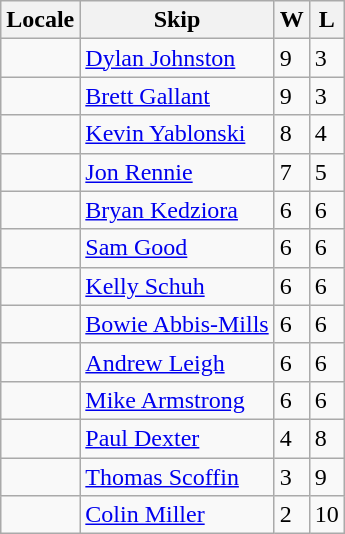<table class="wikitable" border="1">
<tr>
<th>Locale</th>
<th>Skip</th>
<th>W</th>
<th>L</th>
</tr>
<tr>
<td></td>
<td><a href='#'>Dylan Johnston</a></td>
<td>9</td>
<td>3</td>
</tr>
<tr>
<td></td>
<td><a href='#'>Brett Gallant</a></td>
<td>9</td>
<td>3</td>
</tr>
<tr>
<td></td>
<td><a href='#'>Kevin Yablonski</a></td>
<td>8</td>
<td>4</td>
</tr>
<tr>
<td></td>
<td><a href='#'>Jon Rennie</a></td>
<td>7</td>
<td>5</td>
</tr>
<tr>
<td></td>
<td><a href='#'>Bryan Kedziora</a></td>
<td>6</td>
<td>6</td>
</tr>
<tr>
<td></td>
<td><a href='#'>Sam Good</a></td>
<td>6</td>
<td>6</td>
</tr>
<tr>
<td></td>
<td><a href='#'>Kelly Schuh</a></td>
<td>6</td>
<td>6</td>
</tr>
<tr>
<td></td>
<td><a href='#'>Bowie Abbis-Mills</a></td>
<td>6</td>
<td>6</td>
</tr>
<tr>
<td></td>
<td><a href='#'>Andrew Leigh</a></td>
<td>6</td>
<td>6</td>
</tr>
<tr>
<td></td>
<td><a href='#'>Mike Armstrong</a></td>
<td>6</td>
<td>6</td>
</tr>
<tr>
<td></td>
<td><a href='#'>Paul Dexter</a></td>
<td>4</td>
<td>8</td>
</tr>
<tr>
<td></td>
<td><a href='#'>Thomas Scoffin</a></td>
<td>3</td>
<td>9</td>
</tr>
<tr>
<td></td>
<td><a href='#'>Colin Miller</a></td>
<td>2</td>
<td>10</td>
</tr>
</table>
